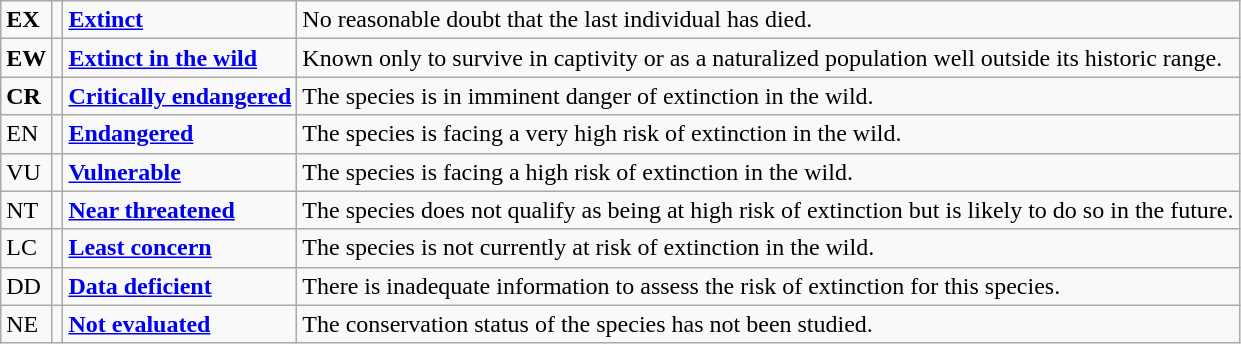<table class="wikitable" style="text-align:left">
<tr>
<td><strong>EX</strong></td>
<td></td>
<td><strong><a href='#'>Extinct</a></strong></td>
<td>No reasonable doubt that the last individual has died.</td>
</tr>
<tr>
<td><strong>E<span>W</span></strong></td>
<td></td>
<td><strong><a href='#'>Extinct in the wild</a></strong></td>
<td>Known only to survive in captivity or as a naturalized population well outside its historic range.</td>
</tr>
<tr>
<td><span><strong>CR</strong></span></td>
<td></td>
<td><strong><a href='#'>Critically endangered</a></strong></td>
<td>The species is in imminent danger of extinction in the wild.</td>
</tr>
<tr>
<td><span>EN</span></td>
<td></td>
<td><strong><a href='#'>Endangered</a></strong></td>
<td>The species is facing a very high risk of extinction in the wild.</td>
</tr>
<tr>
<td><span>VU</span></td>
<td></td>
<td><strong><a href='#'>Vulnerable</a></strong></td>
<td>The species is facing a high risk of extinction in the wild.</td>
</tr>
<tr>
<td><span>NT</span></td>
<td></td>
<td><strong><a href='#'>Near threatened</a></strong></td>
<td>The species does not qualify as being at high risk of extinction but is likely to do so in the future.</td>
</tr>
<tr>
<td>LC</td>
<td></td>
<td><strong><a href='#'>Least concern</a></strong></td>
<td>The species is not currently at risk of extinction in the wild.</td>
</tr>
<tr>
<td><span>DD</span></td>
<td></td>
<td><strong><a href='#'>Data deficient</a></strong></td>
<td>There is inadequate information to assess the risk of extinction for this species.</td>
</tr>
<tr>
<td><span>NE</span></td>
<td></td>
<td><strong><a href='#'>Not evaluated</a></strong></td>
<td>The conservation status of the species has not been studied.</td>
</tr>
</table>
